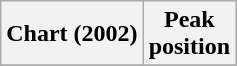<table class="wikitable sortable plainrowheaders" style="text-align:center">
<tr>
<th scope="col">Chart (2002)</th>
<th scope="col">Peak<br> position</th>
</tr>
<tr>
</tr>
</table>
